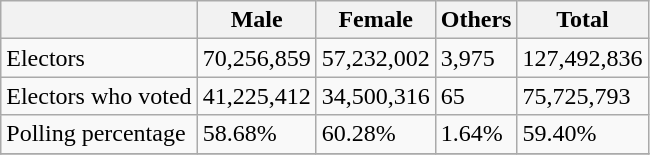<table class="wikitable sortable">
<tr>
<th></th>
<th>Male</th>
<th>Female</th>
<th>Others</th>
<th>Total</th>
</tr>
<tr>
<td>Electors</td>
<td>70,256,859</td>
<td>57,232,002</td>
<td>3,975</td>
<td>127,492,836</td>
</tr>
<tr>
<td>Electors who voted</td>
<td>41,225,412</td>
<td>34,500,316</td>
<td>65</td>
<td>75,725,793</td>
</tr>
<tr>
<td>Polling percentage</td>
<td>58.68%</td>
<td>60.28%</td>
<td>1.64%</td>
<td>59.40%</td>
</tr>
<tr>
</tr>
</table>
